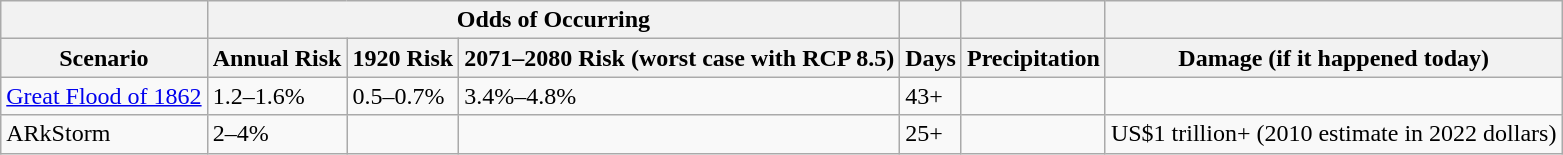<table class="wikitable">
<tr>
<th></th>
<th colspan="3">Odds of Occurring</th>
<th></th>
<th></th>
<th></th>
</tr>
<tr>
<th>Scenario</th>
<th>Annual Risk</th>
<th>1920 Risk</th>
<th>2071–2080 Risk (worst case with RCP 8.5)</th>
<th>Days</th>
<th>Precipitation</th>
<th>Damage (if it happened today)</th>
</tr>
<tr>
<td><a href='#'>Great Flood of 1862</a></td>
<td>1.2–1.6%</td>
<td>0.5–0.7%</td>
<td>3.4%–4.8%</td>
<td>43+</td>
<td></td>
<td></td>
</tr>
<tr>
<td>ARkStorm</td>
<td>2–4%</td>
<td></td>
<td></td>
<td>25+</td>
<td></td>
<td>US$1 trillion+ (2010 estimate in 2022 dollars)</td>
</tr>
</table>
